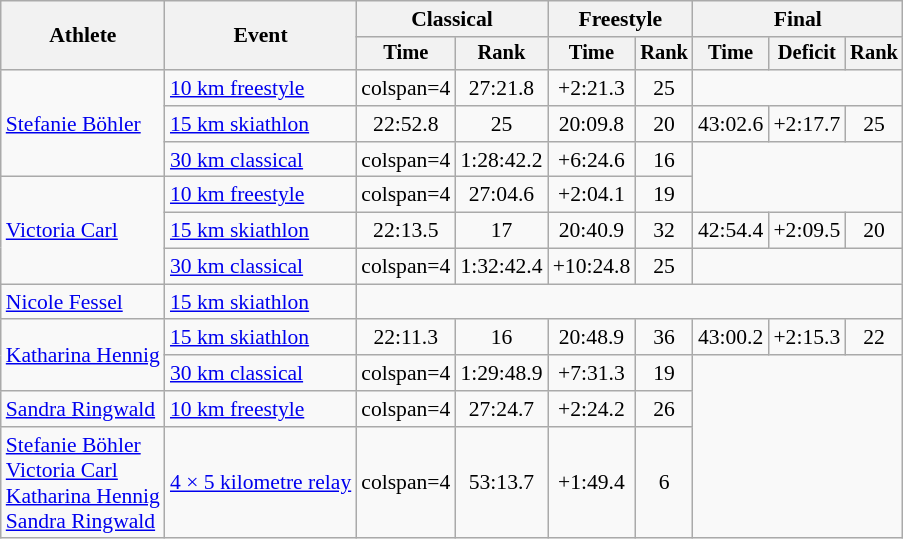<table class="wikitable" style="font-size:90%">
<tr>
<th rowspan=2>Athlete</th>
<th rowspan=2>Event</th>
<th colspan=2>Classical</th>
<th colspan=2>Freestyle</th>
<th colspan=3>Final</th>
</tr>
<tr style="font-size: 95%">
<th>Time</th>
<th>Rank</th>
<th>Time</th>
<th>Rank</th>
<th>Time</th>
<th>Deficit</th>
<th>Rank</th>
</tr>
<tr align=center>
<td align=left rowspan=3><a href='#'>Stefanie Böhler</a></td>
<td align=left><a href='#'>10 km freestyle</a></td>
<td>colspan=4</td>
<td>27:21.8</td>
<td>+2:21.3</td>
<td>25</td>
</tr>
<tr align=center>
<td align=left><a href='#'>15 km skiathlon</a></td>
<td>22:52.8</td>
<td>25</td>
<td>20:09.8</td>
<td>20</td>
<td>43:02.6</td>
<td>+2:17.7</td>
<td>25</td>
</tr>
<tr align=center>
<td align=left><a href='#'>30 km classical</a></td>
<td>colspan=4</td>
<td>1:28:42.2</td>
<td>+6:24.6</td>
<td>16</td>
</tr>
<tr align=center>
<td align=left rowspan=3><a href='#'>Victoria Carl</a></td>
<td align=left><a href='#'>10 km freestyle</a></td>
<td>colspan=4</td>
<td>27:04.6</td>
<td>+2:04.1</td>
<td>19</td>
</tr>
<tr align=center>
<td align=left><a href='#'>15 km skiathlon</a></td>
<td>22:13.5</td>
<td>17</td>
<td>20:40.9</td>
<td>32</td>
<td>42:54.4</td>
<td>+2:09.5</td>
<td>20</td>
</tr>
<tr align=center>
<td align=left><a href='#'>30 km classical</a></td>
<td>colspan=4</td>
<td>1:32:42.4</td>
<td>+10:24.8</td>
<td>25</td>
</tr>
<tr align=center>
<td align=left><a href='#'>Nicole Fessel</a></td>
<td align=left><a href='#'>15 km skiathlon</a></td>
<td colspan=7></td>
</tr>
<tr align=center>
<td align=left rowspan=2><a href='#'>Katharina Hennig</a></td>
<td align=left><a href='#'>15 km skiathlon</a></td>
<td>22:11.3</td>
<td>16</td>
<td>20:48.9</td>
<td>36</td>
<td>43:00.2</td>
<td>+2:15.3</td>
<td>22</td>
</tr>
<tr align=center>
<td align=left><a href='#'>30 km classical</a></td>
<td>colspan=4</td>
<td>1:29:48.9</td>
<td>+7:31.3</td>
<td>19</td>
</tr>
<tr align=center>
<td align=left><a href='#'>Sandra Ringwald</a></td>
<td align=left><a href='#'>10 km freestyle</a></td>
<td>colspan=4</td>
<td>27:24.7</td>
<td>+2:24.2</td>
<td>26</td>
</tr>
<tr align=center>
<td align=left><a href='#'>Stefanie Böhler</a><br><a href='#'>Victoria Carl</a><br><a href='#'>Katharina Hennig</a><br><a href='#'>Sandra Ringwald</a></td>
<td align=left><a href='#'>4 × 5 kilometre relay</a></td>
<td>colspan=4</td>
<td>53:13.7</td>
<td>+1:49.4</td>
<td>6</td>
</tr>
</table>
